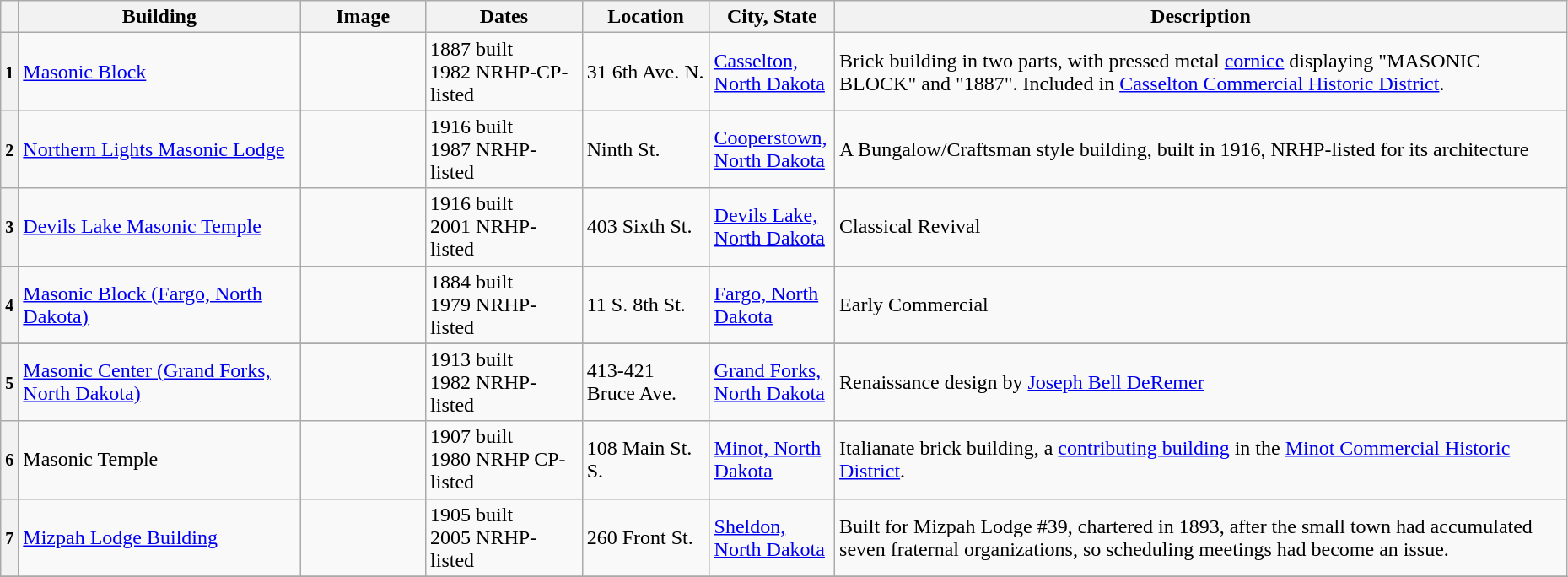<table class="wikitable sortable" style="width:98%">
<tr>
<th></th>
<th width = 18%><strong>Building</strong></th>
<th width = 8% class="unsortable"><strong>Image</strong></th>
<th width = 10%><strong>Dates</strong></th>
<th><strong>Location</strong></th>
<th width = 8%><strong>City, State</strong></th>
<th class="unsortable"><strong>Description</strong></th>
</tr>
<tr ->
<th><small>1</small></th>
<td><a href='#'>Masonic Block</a></td>
<td></td>
<td>1887 built<br>1982 NRHP-CP-listed</td>
<td>31 6th Ave. N.<br><small></small></td>
<td><a href='#'>Casselton, North Dakota</a></td>
<td>Brick building in two  parts, with pressed metal <a href='#'>cornice</a> displaying "MASONIC BLOCK" and "1887".  Included in <a href='#'>Casselton Commercial Historic District</a>.</td>
</tr>
<tr ->
<th><small>2</small></th>
<td><a href='#'>Northern Lights Masonic Lodge</a></td>
<td></td>
<td>1916 built<br>1987 NRHP-listed</td>
<td>Ninth St.<br><small></small></td>
<td><a href='#'>Cooperstown, North Dakota</a></td>
<td>A Bungalow/Craftsman style building, built in 1916, NRHP-listed for its architecture</td>
</tr>
<tr ->
<th><small>3</small></th>
<td><a href='#'>Devils Lake Masonic Temple</a></td>
<td></td>
<td>1916 built<br>2001 NRHP-listed</td>
<td>403 Sixth St.<br><small></small></td>
<td><a href='#'>Devils Lake, North Dakota</a></td>
<td>Classical Revival</td>
</tr>
<tr ->
<th><small>4</small></th>
<td><a href='#'>Masonic Block (Fargo, North Dakota)</a></td>
<td></td>
<td>1884 built<br>1979 NRHP-listed</td>
<td>11 S. 8th St.<br><small></small></td>
<td><a href='#'>Fargo, North Dakota</a></td>
<td>Early Commercial</td>
</tr>
<tr ->
</tr>
<tr ->
<th><small>5</small></th>
<td><a href='#'>Masonic Center (Grand Forks, North Dakota)</a></td>
<td></td>
<td>1913 built<br>1982 NRHP-listed</td>
<td>413-421 Bruce Ave.<br><small></small></td>
<td><a href='#'>Grand Forks, North Dakota</a></td>
<td>Renaissance design by <a href='#'>Joseph Bell DeRemer</a></td>
</tr>
<tr ->
<th><small>6</small></th>
<td>Masonic Temple</td>
<td></td>
<td>1907 built<br>1980 NRHP CP-listed</td>
<td>108 Main St. S.<br><small></small></td>
<td><a href='#'>Minot, North Dakota</a></td>
<td>Italianate brick building, a <a href='#'>contributing building</a> in the <a href='#'>Minot Commercial Historic District</a>.</td>
</tr>
<tr ->
<th><small>7</small></th>
<td><a href='#'>Mizpah Lodge Building</a></td>
<td></td>
<td>1905 built<br>2005 NRHP-listed</td>
<td>260 Front St.<br><small></small></td>
<td><a href='#'>Sheldon, North Dakota</a></td>
<td>Built for Mizpah Lodge #39, chartered in 1893, after the small town had accumulated seven fraternal organizations, so scheduling meetings had become an issue.</td>
</tr>
<tr ->
</tr>
</table>
